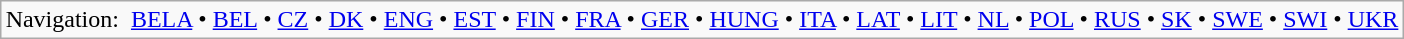<table class="wikitable"  style="margin:auto;">
<tr>
<td>Navigation:  <a href='#'>BELA</a> • <a href='#'>BEL</a> • <a href='#'>CZ</a> • <a href='#'>DK</a> • <a href='#'>ENG</a> • <a href='#'>EST</a> • <a href='#'>FIN</a> • <a href='#'>FRA</a> • <a href='#'>GER</a> • <a href='#'>HUNG</a> • <a href='#'>ITA</a> • <a href='#'>LAT</a> • <a href='#'>LIT</a> • <a href='#'>NL</a> • <a href='#'>POL</a> • <a href='#'>RUS</a> • <a href='#'>SK</a> • <a href='#'>SWE</a> • <a href='#'>SWI</a> • <a href='#'>UKR</a></td>
</tr>
</table>
